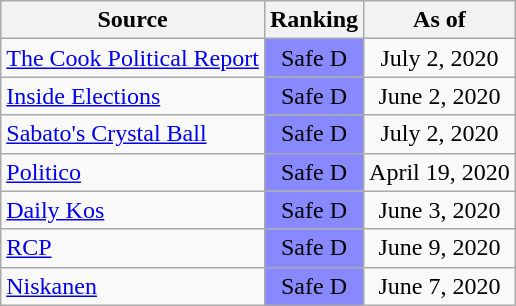<table class="wikitable" style="text-align:center">
<tr>
<th>Source</th>
<th>Ranking</th>
<th>As of</th>
</tr>
<tr>
<td align="left"><a href='#'>The Cook Political Report</a></td>
<td style="background:#88f" data-sort-value=-4>Safe D</td>
<td>July 2, 2020</td>
</tr>
<tr>
<td align="left"><a href='#'>Inside Elections</a></td>
<td style="background:#88f" data-sort-value=-4>Safe D</td>
<td>June 2, 2020</td>
</tr>
<tr>
<td align="left"><a href='#'>Sabato's Crystal Ball</a></td>
<td style="background:#88f" data-sort-value=-4>Safe D</td>
<td>July 2, 2020</td>
</tr>
<tr>
<td align="left"><a href='#'>Politico</a></td>
<td style="background:#88f" data-sort-value=-4>Safe D</td>
<td>April 19, 2020</td>
</tr>
<tr>
<td align="left"><a href='#'>Daily Kos</a></td>
<td style="background:#88f" data-sort-value=-4>Safe D</td>
<td>June 3, 2020</td>
</tr>
<tr>
<td align="left"><a href='#'>RCP</a></td>
<td style="background:#88f" data-sort-value=-4>Safe D</td>
<td>June 9, 2020</td>
</tr>
<tr>
<td align="left"><a href='#'>Niskanen</a></td>
<td style="background:#88f" data-sort-value=-4>Safe D</td>
<td>June 7, 2020</td>
</tr>
</table>
